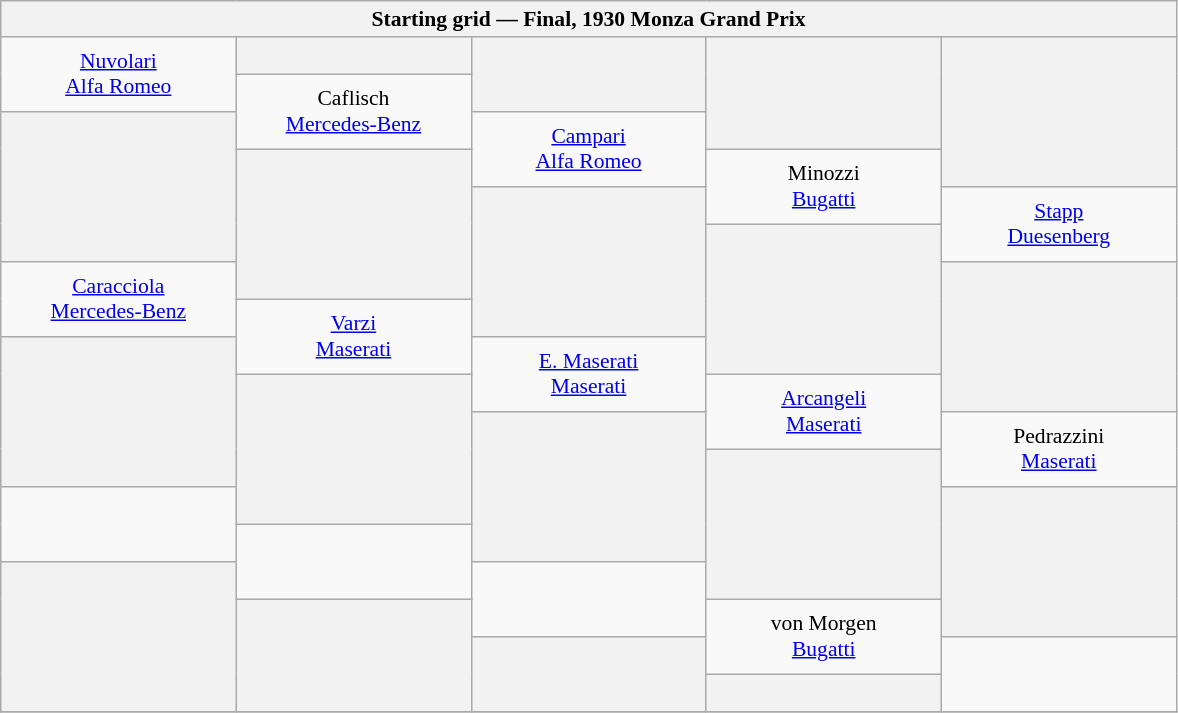<table class="wikitable" style="font-size: 90%;">
<tr>
<th colspan=5>Starting grid — Final, 1930 Monza Grand Prix</th>
</tr>
<tr align="center" style="height: 25px;">
<td rowspan=2 width=150px> <a href='#'>Nuvolari</a><br><a href='#'>Alfa Romeo</a></td>
<th width=150px></th>
<th rowspan=2 width=150px></th>
<th rowspan=3 width=150px></th>
<th rowspan=4 width=150px></th>
</tr>
<tr align="center" style="height: 25px;">
<td rowspan=2> Caflisch<br><a href='#'>Mercedes-Benz</a></td>
</tr>
<tr align="center" style="height: 25px;">
<th rowspan=4></th>
<td rowspan=2> <a href='#'>Campari</a><br><a href='#'>Alfa Romeo</a></td>
</tr>
<tr align="center" style="height: 25px;">
<th rowspan=4></th>
<td rowspan=2> Minozzi<br><a href='#'>Bugatti</a></td>
</tr>
<tr align="center" style="height: 25px;">
<th rowspan=4></th>
<td rowspan=2> <a href='#'>Stapp</a><br><a href='#'>Duesenberg</a></td>
</tr>
<tr align="center" style="height: 25px;">
<th rowspan=4></th>
</tr>
<tr align="center" style="height: 25px;">
<td rowspan=2> <a href='#'>Caracciola</a><br><a href='#'>Mercedes-Benz</a></td>
<th rowspan=4></th>
</tr>
<tr align="center" style="height: 25px;">
<td rowspan=2> <a href='#'>Varzi</a><br><a href='#'>Maserati</a></td>
</tr>
<tr align="center" style="height: 25px;">
<th rowspan=4></th>
<td rowspan=2> <a href='#'>E. Maserati</a><br><a href='#'>Maserati</a></td>
</tr>
<tr align="center" style="height: 25px;">
<th rowspan=4></th>
<td rowspan=2> <a href='#'>Arcangeli</a><br><a href='#'>Maserati</a></td>
</tr>
<tr align="center" style="height: 25px;">
<th rowspan=4></th>
<td rowspan=2> Pedrazzini<br><a href='#'>Maserati</a></td>
</tr>
<tr align="center" style="height: 25px;">
<th rowspan=4></th>
</tr>
<tr align="center" style="height: 25px;">
<td rowspan=2></td>
<th rowspan=4></th>
</tr>
<tr align="center" style="height: 25px;">
<td rowspan=2></td>
</tr>
<tr align="center" style="height: 25px;">
<th rowspan=4></th>
<td rowspan=2></td>
</tr>
<tr align="center" style="height: 25px;">
<th rowspan=3></th>
<td rowspan=2> von Morgen<br><a href='#'>Bugatti</a></td>
</tr>
<tr align="center" style="height: 25px;">
<th rowspan=2></th>
<td rowspan=2></td>
</tr>
<tr align="center" style="height: 25px;">
<th></th>
</tr>
<tr>
</tr>
</table>
